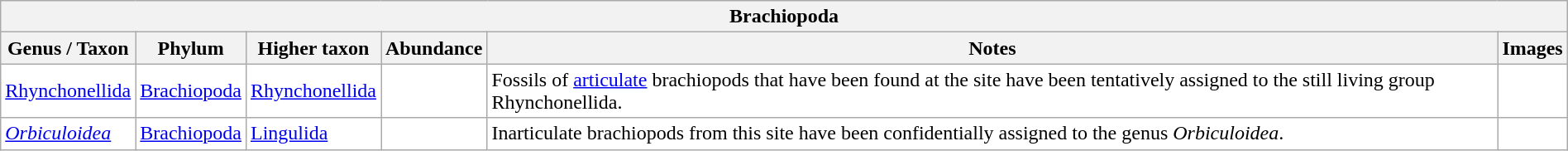<table class="wikitable sortable" style="background:white; width:100%;">
<tr>
<th colspan="7" align="center">Brachiopoda</th>
</tr>
<tr>
<th>Genus / Taxon</th>
<th>Phylum</th>
<th>Higher taxon</th>
<th>Abundance</th>
<th>Notes</th>
<th>Images</th>
</tr>
<tr>
<td><a href='#'>Rhynchonellida</a></td>
<td><a href='#'>Brachiopoda</a></td>
<td><a href='#'>Rhynchonellida</a></td>
<td></td>
<td>Fossils of <a href='#'>articulate</a> brachiopods that have been found at the site have been tentatively assigned to the still living group Rhynchonellida.</td>
<td></td>
</tr>
<tr>
<td><em><a href='#'>Orbiculoidea</a></em></td>
<td><a href='#'>Brachiopoda</a></td>
<td><a href='#'>Lingulida</a></td>
<td></td>
<td>Inarticulate brachiopods from this site have been confidentially assigned to the genus <em>Orbiculoidea</em>.</td>
<td></td>
</tr>
</table>
